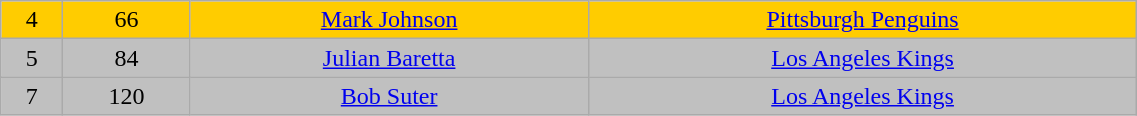<table class="wikitable" width="60%">
<tr align="center" bgcolor="FFCC00">
<td>4</td>
<td>66</td>
<td><a href='#'>Mark Johnson</a></td>
<td><a href='#'>Pittsburgh Penguins</a></td>
</tr>
<tr align="center" bgcolor="C0C0C0">
<td>5</td>
<td>84</td>
<td><a href='#'>Julian Baretta</a></td>
<td><a href='#'>Los Angeles Kings</a></td>
</tr>
<tr align="center" bgcolor="C0C0C0">
<td>7</td>
<td>120</td>
<td><a href='#'>Bob Suter</a></td>
<td><a href='#'>Los Angeles Kings</a></td>
</tr>
</table>
